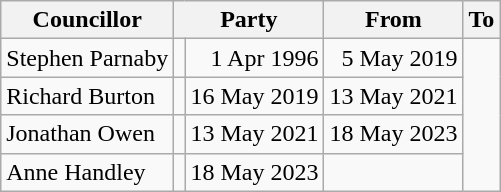<table class=wikitable>
<tr>
<th>Councillor</th>
<th colspan=2>Party</th>
<th>From</th>
<th>To</th>
</tr>
<tr>
<td>Stephen Parnaby</td>
<td></td>
<td align=right>1 Apr 1996</td>
<td align=right>5 May 2019</td>
</tr>
<tr>
<td>Richard Burton</td>
<td></td>
<td align=right>16 May 2019</td>
<td align=right>13 May 2021</td>
</tr>
<tr>
<td>Jonathan Owen</td>
<td></td>
<td align=right>13 May 2021</td>
<td align=right>18 May 2023</td>
</tr>
<tr>
<td>Anne Handley</td>
<td></td>
<td align=right>18 May 2023</td>
<td align=right></td>
</tr>
</table>
